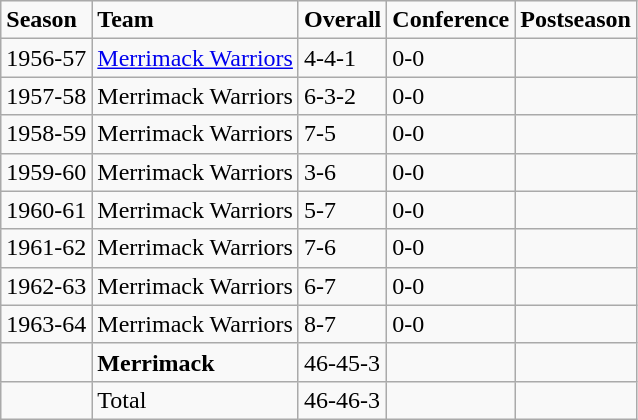<table class="wikitable">
<tr>
<td><strong>Season</strong></td>
<td><strong>Team</strong></td>
<td><strong>Overall</strong></td>
<td><strong>Conference</strong></td>
<td><strong>Postseason</strong></td>
</tr>
<tr>
<td>1956-57</td>
<td><a href='#'>Merrimack Warriors</a></td>
<td>4-4-1</td>
<td>0-0</td>
<td></td>
</tr>
<tr>
<td>1957-58</td>
<td>Merrimack Warriors</td>
<td>6-3-2</td>
<td>0-0</td>
<td></td>
</tr>
<tr>
<td>1958-59</td>
<td>Merrimack Warriors</td>
<td>7-5</td>
<td>0-0</td>
<td></td>
</tr>
<tr>
<td>1959-60</td>
<td>Merrimack Warriors</td>
<td>3-6</td>
<td>0-0</td>
<td></td>
</tr>
<tr>
<td>1960-61</td>
<td>Merrimack Warriors</td>
<td>5-7</td>
<td>0-0</td>
<td></td>
</tr>
<tr>
<td>1961-62</td>
<td>Merrimack Warriors</td>
<td>7-6</td>
<td>0-0</td>
<td></td>
</tr>
<tr>
<td>1962-63</td>
<td>Merrimack Warriors</td>
<td>6-7</td>
<td>0-0</td>
<td></td>
</tr>
<tr>
<td>1963-64</td>
<td>Merrimack Warriors</td>
<td>8-7</td>
<td>0-0</td>
<td></td>
</tr>
<tr>
<td></td>
<td><strong>Merrimack</strong></td>
<td>46-45-3</td>
<td></td>
<td></td>
</tr>
<tr>
<td></td>
<td>Total</td>
<td>46-46-3</td>
<td></td>
</tr>
</table>
